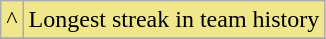<table class="wikitable">
<tr bgcolor="#F0E68C">
<td>^</td>
<td>Longest streak in team history</td>
</tr>
<tr bgcolor="#CFECEC">
</tr>
</table>
